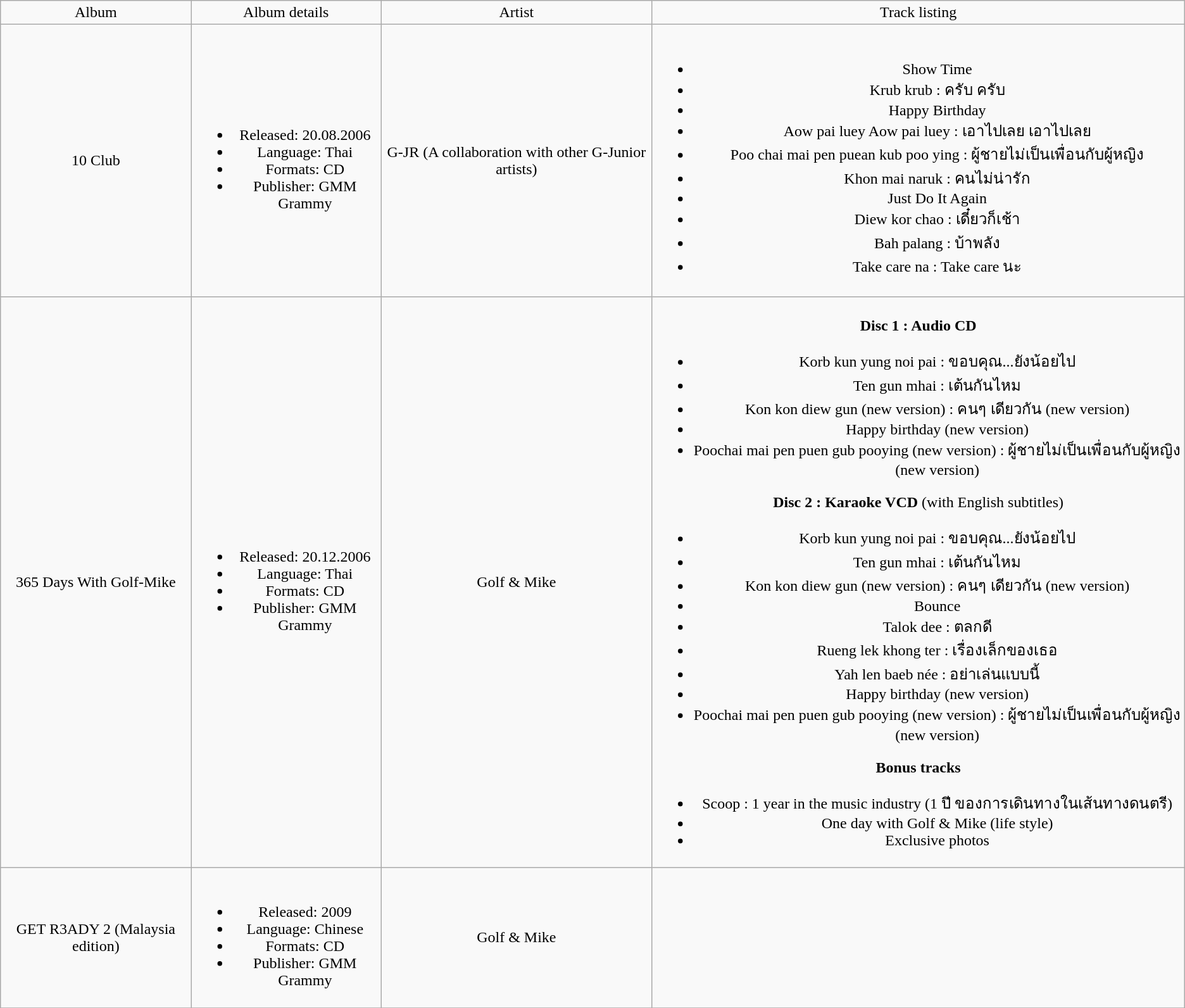<table class="wikitable plainrowheaders" style="text-align:center;">
<tr>
<td scope="col">Album</td>
<td scope="col">Album details</td>
<td scope="col">Artist</td>
<td scope="col">Track listing</td>
</tr>
<tr>
<td scope="row">10 Club</td>
<td scope="row"><br><ul><li>Released: 20.08.2006</li><li>Language: Thai</li><li>Formats: CD</li><li>Publisher: GMM Grammy</li></ul></td>
<td scope="row">G-JR (A collaboration with other G-Junior artists)</td>
<td scope="row"><br><ul><li>Show Time</li><li>Krub krub : ครับ ครับ</li><li>Happy Birthday</li><li>Aow pai luey Aow pai luey : เอาไปเลย เอาไปเลย</li><li>Poo chai mai pen puean kub poo ying : ผู้ชายไม่เป็นเพื่อนกับผู้หญิง</li><li>Khon mai naruk : คนไม่น่ารัก</li><li>Just Do It Again</li><li>Diew kor chao : เดี๋ยวก็เช้า</li><li>Bah palang : บ้าพลัง</li><li>Take care na : Take care นะ</li></ul></td>
</tr>
<tr>
<td scope="row">365 Days With Golf-Mike</td>
<td scope="row"><br><ul><li>Released: 20.12.2006</li><li>Language: Thai</li><li>Formats: CD</li><li>Publisher: GMM Grammy</li></ul></td>
<td scope="row">Golf & Mike</td>
<td scope="row"><br><strong>Disc 1 : Audio CD</strong><ul><li>Korb kun yung noi pai : ขอบคุณ...ยังน้อยไป</li><li>Ten gun mhai : เต้นกันไหม</li><li>Kon kon diew gun (new version) : คนๆ เดียวกัน (new version)</li><li>Happy birthday (new version)</li><li>Poochai mai pen puen gub pooying (new version) : ผู้ชายไม่เป็นเพื่อนกับผู้หญิง (new version)</li></ul><strong>Disc 2 : Karaoke VCD</strong> 
(with English subtitles)<ul><li>Korb kun yung noi pai : ขอบคุณ...ยังน้อยไป</li><li>Ten gun mhai : เต้นกันไหม</li><li>Kon kon diew gun (new version) : คนๆ เดียวกัน (new version)</li><li>Bounce</li><li>Talok dee : ตลกดี</li><li>Rueng lek khong ter : เรื่องเล็กของเธอ</li><li>Yah len baeb née : อย่าเล่นแบบนี้</li><li>Happy birthday (new version)</li><li>Poochai mai pen puen gub pooying (new version) : ผู้ชายไม่เป็นเพื่อนกับผู้หญิง (new version)</li></ul><strong>Bonus tracks</strong><ul><li>Scoop : 1 year in the music industry (1 ปี ของการเดินทางในเส้นทางดนตรี)</li><li>One day with Golf & Mike (life style)</li><li>Exclusive photos</li></ul></td>
</tr>
<tr>
<td scope="row">GET R3ADY 2 (Malaysia edition)</td>
<td scope="row"><br><ul><li>Released: 2009</li><li>Language: Chinese</li><li>Formats: CD</li><li>Publisher: GMM Grammy</li></ul></td>
<td scope="row">Golf & Mike</td>
<td scope="row"></td>
</tr>
<tr>
</tr>
</table>
